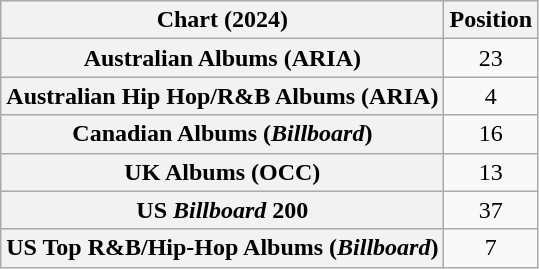<table class="wikitable sortable plainrowheaders" style="text-align:center">
<tr>
<th scope="col">Chart (2024)</th>
<th scope="col">Position</th>
</tr>
<tr>
<th scope="row">Australian Albums (ARIA)</th>
<td>23</td>
</tr>
<tr>
<th scope="row">Australian Hip Hop/R&B Albums (ARIA)</th>
<td>4</td>
</tr>
<tr>
<th scope="row">Canadian Albums (<em>Billboard</em>)</th>
<td>16</td>
</tr>
<tr>
<th scope="row">UK Albums (OCC)</th>
<td>13</td>
</tr>
<tr>
<th scope="row">US <em>Billboard</em> 200</th>
<td>37</td>
</tr>
<tr>
<th scope="row">US Top R&B/Hip-Hop Albums (<em>Billboard</em>)</th>
<td>7</td>
</tr>
</table>
